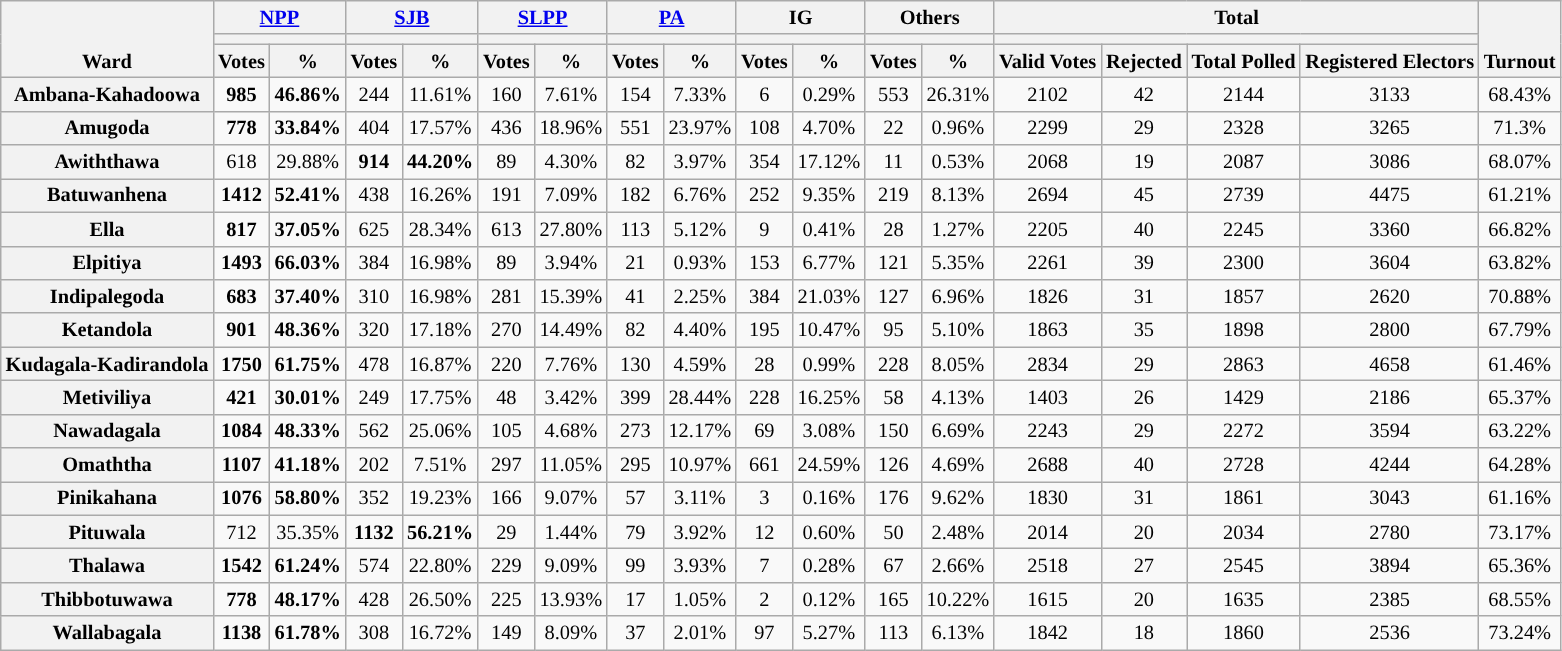<table class="wikitable sortable" style="font-size:85%; text-align:center;">
<tr>
<th style="vertical-align:bottom;" rowspan="3">Ward</th>
<th style="vertical-align:bottom;" colspan="2"><a href='#'>NPP</a></th>
<th style="vertical-align:bottom;" colspan="2"><a href='#'>SJB</a></th>
<th style="vertical-align:bottom;" colspan="2"><a href='#'>SLPP</a></th>
<th style="vertical-align:bottom;" colspan="2"><a href='#'>PA</a></th>
<th style="vertical-align:bottom;" colspan="2">IG</th>
<th style="vertical-align:bottom;" colspan="2">Others</th>
<th style="vertical-align:bottom;" colspan="4">Total</th>
<th style="vertical-align:bottom;" rowspan="3">Turnout</th>
</tr>
<tr>
<th colspan="2" style="background:"></th>
<th colspan="2" style="background:"></th>
<th colspan="2" style="background:"></th>
<th colspan="2" style="background:"></th>
<th colspan="2" style="background:"></th>
<th colspan="2" style="background:"></th>
<th colspan="4"></th>
</tr>
<tr>
<th>Votes</th>
<th>%</th>
<th>Votes</th>
<th>%</th>
<th>Votes</th>
<th>%</th>
<th>Votes</th>
<th>%</th>
<th>Votes</th>
<th>%</th>
<th>Votes</th>
<th>%</th>
<th>Valid Votes</th>
<th>Rejected</th>
<th>Total Polled</th>
<th>Registered Electors</th>
</tr>
<tr>
<th>Ambana-Kahadoowa</th>
<td><strong>985</strong></td>
<td><strong>46.86%</strong></td>
<td>244</td>
<td>11.61%</td>
<td>160</td>
<td>7.61%</td>
<td>154</td>
<td>7.33%</td>
<td>6</td>
<td>0.29%</td>
<td>553</td>
<td>26.31%</td>
<td>2102</td>
<td>42</td>
<td>2144</td>
<td>3133</td>
<td>68.43%</td>
</tr>
<tr>
<th>Amugoda</th>
<td><strong>778</strong></td>
<td><strong>33.84%</strong></td>
<td>404</td>
<td>17.57%</td>
<td>436</td>
<td>18.96%</td>
<td>551</td>
<td>23.97%</td>
<td>108</td>
<td>4.70%</td>
<td>22</td>
<td>0.96%</td>
<td>2299</td>
<td>29</td>
<td>2328</td>
<td>3265</td>
<td>71.3%</td>
</tr>
<tr>
<th>Awiththawa</th>
<td>618</td>
<td>29.88%</td>
<td><strong>914</strong></td>
<td><strong>44.20%</strong></td>
<td>89</td>
<td>4.30%</td>
<td>82</td>
<td>3.97%</td>
<td>354</td>
<td>17.12%</td>
<td>11</td>
<td>0.53%</td>
<td>2068</td>
<td>19</td>
<td>2087</td>
<td>3086</td>
<td>68.07%</td>
</tr>
<tr>
<th>Batuwanhena</th>
<td><strong>1412</strong></td>
<td><strong>52.41%</strong></td>
<td>438</td>
<td>16.26%</td>
<td>191</td>
<td>7.09%</td>
<td>182</td>
<td>6.76%</td>
<td>252</td>
<td>9.35%</td>
<td>219</td>
<td>8.13%</td>
<td>2694</td>
<td>45</td>
<td>2739</td>
<td>4475</td>
<td>61.21%</td>
</tr>
<tr>
<th>Ella</th>
<td><strong>817</strong></td>
<td><strong>37.05%</strong></td>
<td>625</td>
<td>28.34%</td>
<td>613</td>
<td>27.80%</td>
<td>113</td>
<td>5.12%</td>
<td>9</td>
<td>0.41%</td>
<td>28</td>
<td>1.27%</td>
<td>2205</td>
<td>40</td>
<td>2245</td>
<td>3360</td>
<td>66.82%</td>
</tr>
<tr>
<th>Elpitiya</th>
<td><strong>1493</strong></td>
<td><strong>66.03%</strong></td>
<td>384</td>
<td>16.98%</td>
<td>89</td>
<td>3.94%</td>
<td>21</td>
<td>0.93%</td>
<td>153</td>
<td>6.77%</td>
<td>121</td>
<td>5.35%</td>
<td>2261</td>
<td>39</td>
<td>2300</td>
<td>3604</td>
<td>63.82%</td>
</tr>
<tr>
<th>Indipalegoda</th>
<td><strong>683</strong></td>
<td><strong>37.40%</strong></td>
<td>310</td>
<td>16.98%</td>
<td>281</td>
<td>15.39%</td>
<td>41</td>
<td>2.25%</td>
<td>384</td>
<td>21.03%</td>
<td>127</td>
<td>6.96%</td>
<td>1826</td>
<td>31</td>
<td>1857</td>
<td>2620</td>
<td>70.88%</td>
</tr>
<tr>
<th>Ketandola</th>
<td><strong>901</strong></td>
<td><strong>48.36%</strong></td>
<td>320</td>
<td>17.18%</td>
<td>270</td>
<td>14.49%</td>
<td>82</td>
<td>4.40%</td>
<td>195</td>
<td>10.47%</td>
<td>95</td>
<td>5.10%</td>
<td>1863</td>
<td>35</td>
<td>1898</td>
<td>2800</td>
<td>67.79%</td>
</tr>
<tr>
<th>Kudagala-Kadirandola</th>
<td><strong>1750</strong></td>
<td><strong>61.75%</strong></td>
<td>478</td>
<td>16.87%</td>
<td>220</td>
<td>7.76%</td>
<td>130</td>
<td>4.59%</td>
<td>28</td>
<td>0.99%</td>
<td>228</td>
<td>8.05%</td>
<td>2834</td>
<td>29</td>
<td>2863</td>
<td>4658</td>
<td>61.46%</td>
</tr>
<tr>
<th>Metiviliya</th>
<td><strong>421</strong></td>
<td><strong>30.01%</strong></td>
<td>249</td>
<td>17.75%</td>
<td>48</td>
<td>3.42%</td>
<td>399</td>
<td>28.44%</td>
<td>228</td>
<td>16.25%</td>
<td>58</td>
<td>4.13%</td>
<td>1403</td>
<td>26</td>
<td>1429</td>
<td>2186</td>
<td>65.37%</td>
</tr>
<tr>
<th>Nawadagala</th>
<td><strong>1084</strong></td>
<td><strong>48.33%</strong></td>
<td>562</td>
<td>25.06%</td>
<td>105</td>
<td>4.68%</td>
<td>273</td>
<td>12.17%</td>
<td>69</td>
<td>3.08%</td>
<td>150</td>
<td>6.69%</td>
<td>2243</td>
<td>29</td>
<td>2272</td>
<td>3594</td>
<td>63.22%</td>
</tr>
<tr>
<th>Omaththa</th>
<td><strong>1107</strong></td>
<td><strong>41.18%</strong></td>
<td>202</td>
<td>7.51%</td>
<td>297</td>
<td>11.05%</td>
<td>295</td>
<td>10.97%</td>
<td>661</td>
<td>24.59%</td>
<td>126</td>
<td>4.69%</td>
<td>2688</td>
<td>40</td>
<td>2728</td>
<td>4244</td>
<td>64.28%</td>
</tr>
<tr>
<th>Pinikahana</th>
<td><strong>1076</strong></td>
<td><strong>58.80%</strong></td>
<td>352</td>
<td>19.23%</td>
<td>166</td>
<td>9.07%</td>
<td>57</td>
<td>3.11%</td>
<td>3</td>
<td>0.16%</td>
<td>176</td>
<td>9.62%</td>
<td>1830</td>
<td>31</td>
<td>1861</td>
<td>3043</td>
<td>61.16%</td>
</tr>
<tr>
<th>Pituwala</th>
<td>712</td>
<td>35.35%</td>
<td><strong>1132</strong></td>
<td><strong>56.21%</strong></td>
<td>29</td>
<td>1.44%</td>
<td>79</td>
<td>3.92%</td>
<td>12</td>
<td>0.60%</td>
<td>50</td>
<td>2.48%</td>
<td>2014</td>
<td>20</td>
<td>2034</td>
<td>2780</td>
<td>73.17%</td>
</tr>
<tr>
<th>Thalawa</th>
<td><strong>1542</strong></td>
<td><strong>61.24%</strong></td>
<td>574</td>
<td>22.80%</td>
<td>229</td>
<td>9.09%</td>
<td>99</td>
<td>3.93%</td>
<td>7</td>
<td>0.28%</td>
<td>67</td>
<td>2.66%</td>
<td>2518</td>
<td>27</td>
<td>2545</td>
<td>3894</td>
<td>65.36%</td>
</tr>
<tr>
<th>Thibbotuwawa</th>
<td><strong>778</strong></td>
<td><strong>48.17%</strong></td>
<td>428</td>
<td>26.50%</td>
<td>225</td>
<td>13.93%</td>
<td>17</td>
<td>1.05%</td>
<td>2</td>
<td>0.12%</td>
<td>165</td>
<td>10.22%</td>
<td>1615</td>
<td>20</td>
<td>1635</td>
<td>2385</td>
<td>68.55%</td>
</tr>
<tr>
<th>Wallabagala</th>
<td><strong>1138</strong></td>
<td><strong>61.78%</strong></td>
<td>308</td>
<td>16.72%</td>
<td>149</td>
<td>8.09%</td>
<td>37</td>
<td>2.01%</td>
<td>97</td>
<td>5.27%</td>
<td>113</td>
<td>6.13%</td>
<td>1842</td>
<td>18</td>
<td>1860</td>
<td>2536</td>
<td>73.24%</td>
</tr>
</table>
